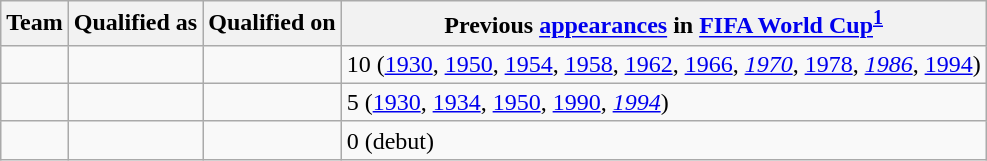<table class="wikitable sortable">
<tr>
<th>Team</th>
<th>Qualified as</th>
<th>Qualified on</th>
<th data-sort-type="number">Previous <a href='#'>appearances</a> in <a href='#'>FIFA World Cup</a><sup><strong><a href='#'>1</a></strong></sup></th>
</tr>
<tr>
<td></td>
<td></td>
<td></td>
<td>10 (<a href='#'>1930</a>, <a href='#'>1950</a>, <a href='#'>1954</a>, <a href='#'>1958</a>, <a href='#'>1962</a>, <a href='#'>1966</a>, <em><a href='#'>1970</a></em>, <a href='#'>1978</a>, <em><a href='#'>1986</a></em>, <a href='#'>1994</a>)</td>
</tr>
<tr>
<td></td>
<td></td>
<td></td>
<td>5 (<a href='#'>1930</a>, <a href='#'>1934</a>, <a href='#'>1950</a>, <a href='#'>1990</a>, <em><a href='#'>1994</a></em>)</td>
</tr>
<tr>
<td></td>
<td></td>
<td></td>
<td>0 (debut)</td>
</tr>
</table>
